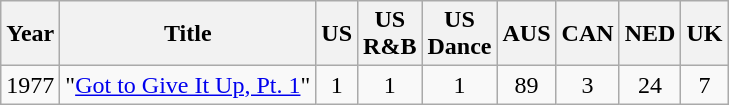<table class="wikitable">
<tr>
<th>Year</th>
<th>Title</th>
<th>US<br></th>
<th>US<br>R&B<br></th>
<th>US<br>Dance<br></th>
<th>AUS<br></th>
<th>CAN<br></th>
<th>NED<br></th>
<th>UK<br></th>
</tr>
<tr>
<td>1977</td>
<td>"<a href='#'>Got to Give It Up, Pt. 1</a>"</td>
<td style="text-align:center;">1</td>
<td style="text-align:center;">1</td>
<td style="text-align:center;">1</td>
<td style="text-align:center;">89</td>
<td style="text-align:center;">3</td>
<td style="text-align:center;">24</td>
<td style="text-align:center;">7</td>
</tr>
</table>
